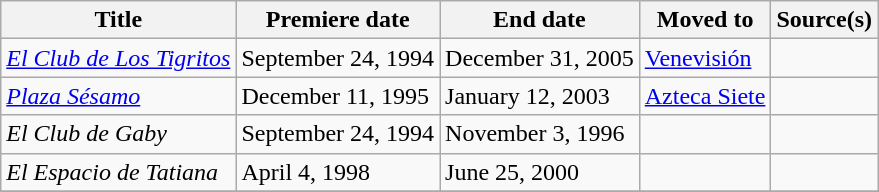<table class="wikitable sortable">
<tr>
<th>Title</th>
<th>Premiere date</th>
<th>End date</th>
<th>Moved to</th>
<th>Source(s)</th>
</tr>
<tr>
<td><em><a href='#'>El Club de Los Tigritos</a></em></td>
<td>September 24, 1994</td>
<td>December 31, 2005</td>
<td><a href='#'>Venevisión</a></td>
<td></td>
</tr>
<tr>
<td><em><a href='#'>Plaza Sésamo</a></em></td>
<td>December 11, 1995</td>
<td>January 12, 2003</td>
<td><a href='#'>Azteca Siete</a></td>
<td></td>
</tr>
<tr>
<td><em>El Club de Gaby</em></td>
<td>September 24, 1994</td>
<td>November 3, 1996</td>
<td></td>
<td></td>
</tr>
<tr>
<td><em>El Espacio de Tatiana</em></td>
<td>April 4, 1998</td>
<td>June 25, 2000</td>
<td></td>
<td></td>
</tr>
<tr>
</tr>
</table>
